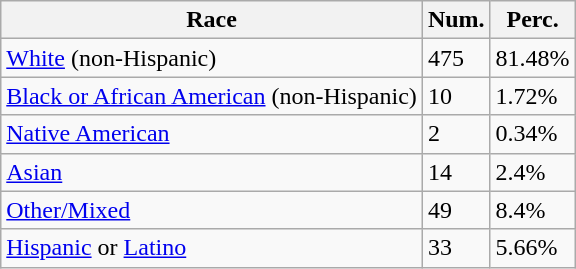<table class="wikitable">
<tr>
<th>Race</th>
<th>Num.</th>
<th>Perc.</th>
</tr>
<tr>
<td><a href='#'>White</a> (non-Hispanic)</td>
<td>475</td>
<td>81.48%</td>
</tr>
<tr>
<td><a href='#'>Black or African American</a> (non-Hispanic)</td>
<td>10</td>
<td>1.72%</td>
</tr>
<tr>
<td><a href='#'>Native American</a></td>
<td>2</td>
<td>0.34%</td>
</tr>
<tr>
<td><a href='#'>Asian</a></td>
<td>14</td>
<td>2.4%</td>
</tr>
<tr>
<td><a href='#'>Other/Mixed</a></td>
<td>49</td>
<td>8.4%</td>
</tr>
<tr>
<td><a href='#'>Hispanic</a> or <a href='#'>Latino</a></td>
<td>33</td>
<td>5.66%</td>
</tr>
</table>
